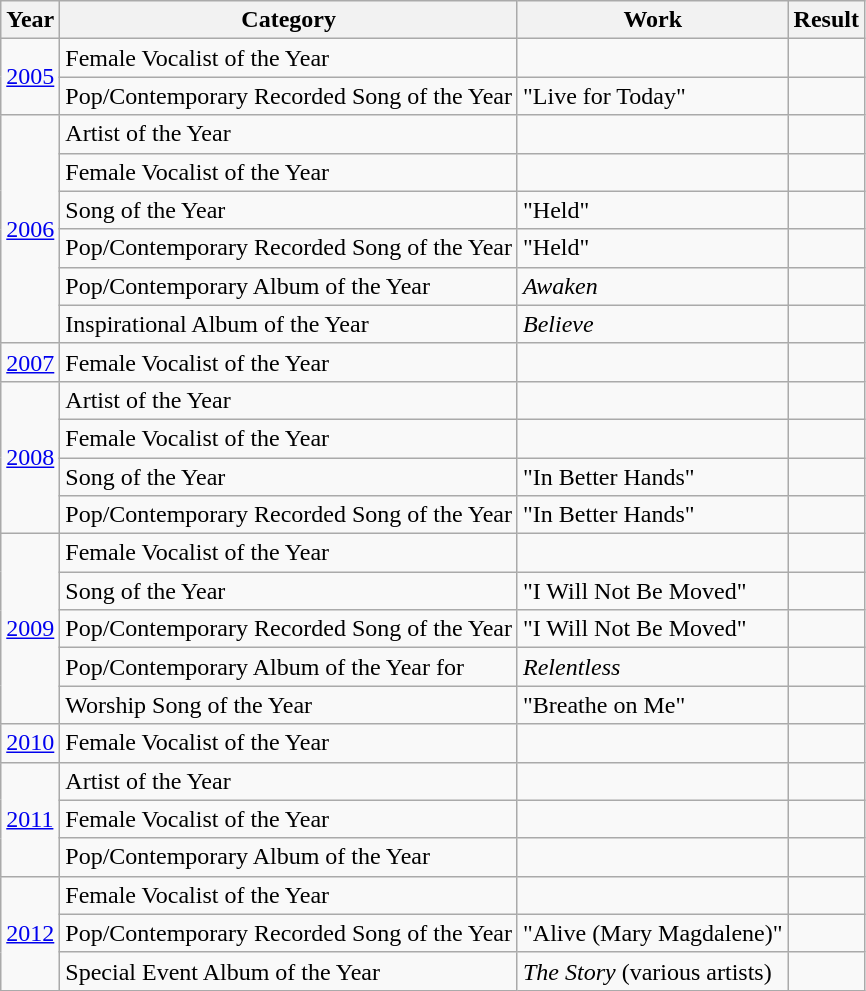<table class="wikitable">
<tr>
<th>Year</th>
<th>Category</th>
<th>Work</th>
<th>Result</th>
</tr>
<tr>
<td rowspan="2"><a href='#'>2005</a></td>
<td>Female Vocalist of the Year</td>
<td></td>
<td></td>
</tr>
<tr>
<td>Pop/Contemporary Recorded Song of the Year</td>
<td>"Live for Today"</td>
<td></td>
</tr>
<tr>
<td rowspan="6"><a href='#'>2006</a></td>
<td>Artist of the Year</td>
<td></td>
<td></td>
</tr>
<tr>
<td>Female Vocalist of the Year</td>
<td></td>
<td></td>
</tr>
<tr>
<td>Song of the Year</td>
<td>"Held"</td>
<td></td>
</tr>
<tr>
<td>Pop/Contemporary Recorded Song of the Year</td>
<td>"Held"</td>
<td></td>
</tr>
<tr>
<td>Pop/Contemporary Album of the Year</td>
<td><em>Awaken</em></td>
<td></td>
</tr>
<tr>
<td>Inspirational Album of the Year</td>
<td><em>Believe</em></td>
<td></td>
</tr>
<tr>
<td><a href='#'>2007</a></td>
<td>Female Vocalist of the Year</td>
<td></td>
<td></td>
</tr>
<tr>
<td rowspan="4"><a href='#'>2008</a></td>
<td>Artist of the Year</td>
<td></td>
<td></td>
</tr>
<tr>
<td>Female Vocalist of the Year</td>
<td></td>
<td></td>
</tr>
<tr>
<td>Song of the Year</td>
<td>"In Better Hands"</td>
<td></td>
</tr>
<tr>
<td>Pop/Contemporary Recorded Song of the Year</td>
<td>"In Better Hands"</td>
<td></td>
</tr>
<tr>
<td rowspan="5"><a href='#'>2009</a></td>
<td>Female Vocalist of the Year</td>
<td></td>
<td></td>
</tr>
<tr>
<td>Song of the Year</td>
<td>"I Will Not Be Moved"</td>
<td></td>
</tr>
<tr>
<td>Pop/Contemporary Recorded Song of the Year</td>
<td>"I Will Not Be Moved"</td>
<td></td>
</tr>
<tr>
<td>Pop/Contemporary Album of the Year for</td>
<td><em>Relentless</em></td>
<td></td>
</tr>
<tr>
<td>Worship Song of the Year</td>
<td>"Breathe on Me"</td>
<td></td>
</tr>
<tr>
<td><a href='#'>2010</a></td>
<td>Female Vocalist of the Year</td>
<td></td>
<td></td>
</tr>
<tr>
<td rowspan="3"><a href='#'>2011</a></td>
<td>Artist of the Year</td>
<td></td>
<td></td>
</tr>
<tr>
<td>Female Vocalist of the Year</td>
<td></td>
<td></td>
</tr>
<tr>
<td>Pop/Contemporary Album of the Year</td>
<td></td>
<td></td>
</tr>
<tr>
<td rowspan="3"><a href='#'>2012</a></td>
<td>Female Vocalist of the Year</td>
<td></td>
<td></td>
</tr>
<tr>
<td>Pop/Contemporary Recorded Song of the Year</td>
<td>"Alive (Mary Magdalene)"</td>
<td></td>
</tr>
<tr>
<td>Special Event Album of the Year</td>
<td><em>The Story</em> (various artists)</td>
<td></td>
</tr>
</table>
